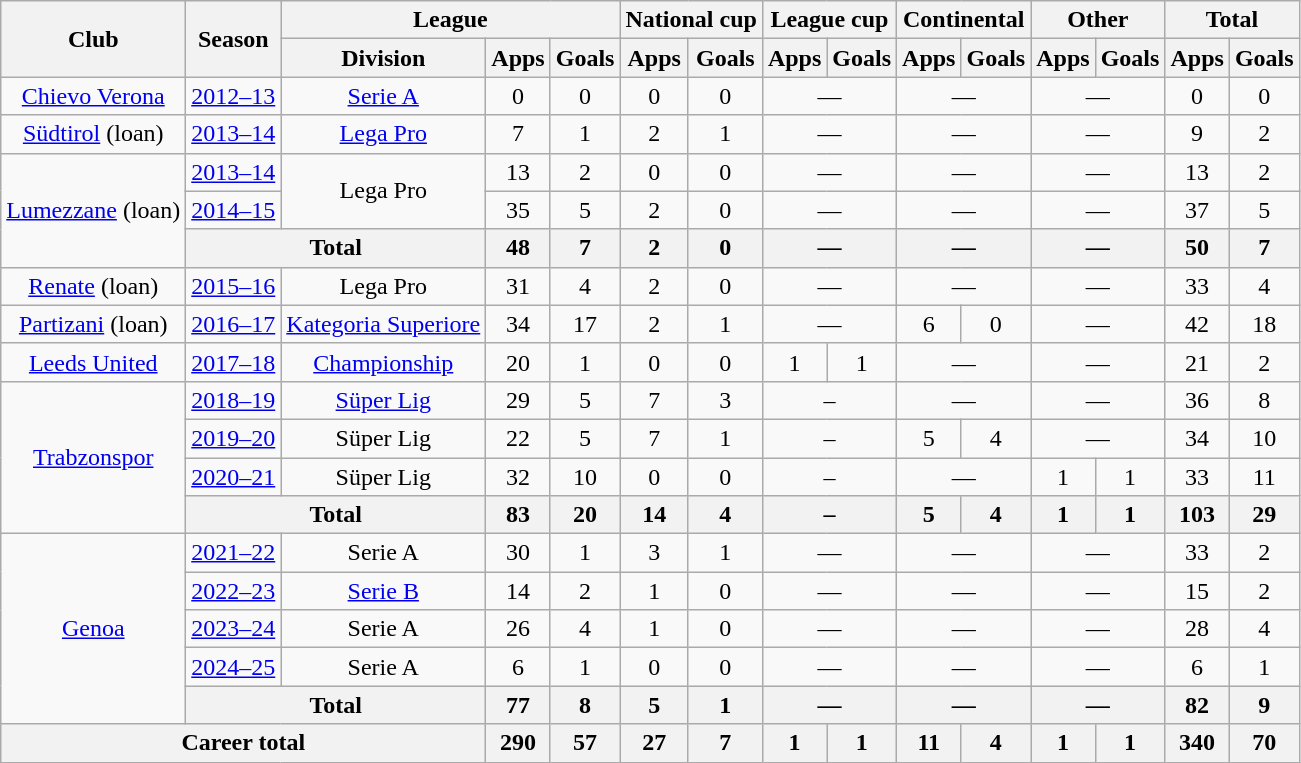<table class="wikitable" style="text-align:center">
<tr>
<th rowspan="2">Club</th>
<th rowspan="2">Season</th>
<th colspan="3">League</th>
<th colspan="2">National cup</th>
<th colspan="2">League cup</th>
<th colspan="2">Continental</th>
<th colspan="2">Other</th>
<th colspan="2">Total</th>
</tr>
<tr>
<th>Division</th>
<th>Apps</th>
<th>Goals</th>
<th>Apps</th>
<th>Goals</th>
<th>Apps</th>
<th>Goals</th>
<th>Apps</th>
<th>Goals</th>
<th>Apps</th>
<th>Goals</th>
<th>Apps</th>
<th>Goals</th>
</tr>
<tr>
<td><a href='#'>Chievo Verona</a></td>
<td><a href='#'>2012–13</a></td>
<td><a href='#'>Serie A</a></td>
<td>0</td>
<td>0</td>
<td>0</td>
<td>0</td>
<td colspan="2">—</td>
<td colspan="2">—</td>
<td colspan="2">—</td>
<td>0</td>
<td>0</td>
</tr>
<tr>
<td><a href='#'>Südtirol</a> (loan)</td>
<td><a href='#'>2013–14</a></td>
<td><a href='#'>Lega Pro</a></td>
<td>7</td>
<td>1</td>
<td>2</td>
<td>1</td>
<td colspan="2">—</td>
<td colspan="2">—</td>
<td colspan="2">—</td>
<td>9</td>
<td>2</td>
</tr>
<tr>
<td rowspan="3"><a href='#'>Lumezzane</a> (loan)</td>
<td><a href='#'>2013–14</a></td>
<td rowspan="2">Lega Pro</td>
<td>13</td>
<td>2</td>
<td>0</td>
<td>0</td>
<td colspan="2">—</td>
<td colspan="2">—</td>
<td colspan="2">—</td>
<td>13</td>
<td>2</td>
</tr>
<tr>
<td><a href='#'>2014–15</a></td>
<td>35</td>
<td>5</td>
<td>2</td>
<td>0</td>
<td colspan="2">—</td>
<td colspan="2">—</td>
<td colspan="2">—</td>
<td>37</td>
<td>5</td>
</tr>
<tr>
<th colspan="2">Total</th>
<th>48</th>
<th>7</th>
<th>2</th>
<th>0</th>
<th colspan="2">—</th>
<th colspan="2">—</th>
<th colspan="2">—</th>
<th>50</th>
<th>7</th>
</tr>
<tr>
<td><a href='#'>Renate</a> (loan)</td>
<td><a href='#'>2015–16</a></td>
<td>Lega Pro</td>
<td>31</td>
<td>4</td>
<td>2</td>
<td>0</td>
<td colspan="2">—</td>
<td colspan="2">—</td>
<td colspan="2">—</td>
<td>33</td>
<td>4</td>
</tr>
<tr>
<td><a href='#'>Partizani</a> (loan)</td>
<td><a href='#'>2016–17</a></td>
<td><a href='#'>Kategoria Superiore</a></td>
<td>34</td>
<td>17</td>
<td>2</td>
<td>1</td>
<td colspan="2">—</td>
<td>6</td>
<td>0</td>
<td colspan="2">—</td>
<td>42</td>
<td>18</td>
</tr>
<tr>
<td><a href='#'>Leeds United</a></td>
<td><a href='#'>2017–18</a></td>
<td><a href='#'>Championship</a></td>
<td>20</td>
<td>1</td>
<td>0</td>
<td>0</td>
<td>1</td>
<td>1</td>
<td colspan="2">—</td>
<td colspan="2">—</td>
<td>21</td>
<td>2</td>
</tr>
<tr>
<td rowspan="4"><a href='#'>Trabzonspor</a></td>
<td><a href='#'>2018–19</a></td>
<td><a href='#'>Süper Lig</a></td>
<td>29</td>
<td>5</td>
<td>7</td>
<td>3</td>
<td colspan="2">–</td>
<td colspan="2">—</td>
<td colspan="2">—</td>
<td>36</td>
<td>8</td>
</tr>
<tr>
<td><a href='#'>2019–20</a></td>
<td>Süper Lig</td>
<td>22</td>
<td>5</td>
<td>7</td>
<td>1</td>
<td colspan="2">–</td>
<td>5</td>
<td>4</td>
<td colspan="2">—</td>
<td>34</td>
<td>10</td>
</tr>
<tr>
<td><a href='#'>2020–21</a></td>
<td>Süper Lig</td>
<td>32</td>
<td>10</td>
<td>0</td>
<td>0</td>
<td colspan="2">–</td>
<td colspan="2">—</td>
<td>1</td>
<td>1</td>
<td>33</td>
<td>11</td>
</tr>
<tr>
<th colspan="2">Total</th>
<th>83</th>
<th>20</th>
<th>14</th>
<th>4</th>
<th colspan="2">–</th>
<th>5</th>
<th>4</th>
<th>1</th>
<th>1</th>
<th>103</th>
<th>29</th>
</tr>
<tr>
<td rowspan="5"><a href='#'>Genoa</a></td>
<td><a href='#'>2021–22</a></td>
<td>Serie A</td>
<td>30</td>
<td>1</td>
<td>3</td>
<td>1</td>
<td colspan="2">—</td>
<td colspan="2">—</td>
<td colspan="2">—</td>
<td>33</td>
<td>2</td>
</tr>
<tr>
<td><a href='#'>2022–23</a></td>
<td><a href='#'>Serie B</a></td>
<td>14</td>
<td>2</td>
<td>1</td>
<td>0</td>
<td colspan="2">—</td>
<td colspan="2">—</td>
<td colspan="2">—</td>
<td>15</td>
<td>2</td>
</tr>
<tr>
<td><a href='#'>2023–24</a></td>
<td>Serie A</td>
<td>26</td>
<td>4</td>
<td>1</td>
<td>0</td>
<td colspan="2">—</td>
<td colspan="2">—</td>
<td colspan="2">—</td>
<td>28</td>
<td>4</td>
</tr>
<tr>
<td><a href='#'>2024–25</a></td>
<td>Serie A</td>
<td>6</td>
<td>1</td>
<td>0</td>
<td>0</td>
<td colspan="2">—</td>
<td colspan="2">—</td>
<td colspan="2">—</td>
<td>6</td>
<td>1</td>
</tr>
<tr>
<th colspan="2">Total</th>
<th>77</th>
<th>8</th>
<th>5</th>
<th>1</th>
<th colspan="2">—</th>
<th colspan="2">—</th>
<th colspan="2">—</th>
<th>82</th>
<th>9</th>
</tr>
<tr>
<th colspan="3">Career total</th>
<th>290</th>
<th>57</th>
<th>27</th>
<th>7</th>
<th>1</th>
<th>1</th>
<th>11</th>
<th>4</th>
<th>1</th>
<th>1</th>
<th>340</th>
<th>70</th>
</tr>
</table>
